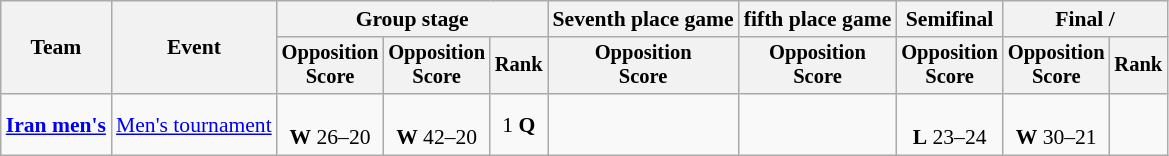<table class=wikitable style=font-size:90%;text-align:center>
<tr>
<th rowspan=2>Team</th>
<th rowspan=2>Event</th>
<th colspan=3>Group stage</th>
<th>Seventh place game</th>
<th>fifth place game</th>
<th>Semifinal</th>
<th colspan=2>Final / </th>
</tr>
<tr style=font-size:95%>
<th>Opposition<br>Score</th>
<th>Opposition<br>Score</th>
<th>Rank</th>
<th>Opposition<br>Score</th>
<th>Opposition<br>Score</th>
<th>Opposition<br>Score</th>
<th>Opposition<br>Score</th>
<th>Rank</th>
</tr>
<tr>
<td align=left><strong><a href='#'>Iran men's</a></strong></td>
<td align=left><a href='#'>Men's tournament</a></td>
<td><br><strong>W</strong> 26–20</td>
<td><br><strong>W</strong> 42–20</td>
<td>1 <strong>Q</strong></td>
<td></td>
<td></td>
<td><br><strong>L</strong> 23–24</td>
<td><br><strong>W</strong> 30–21</td>
<td></td>
</tr>
</table>
